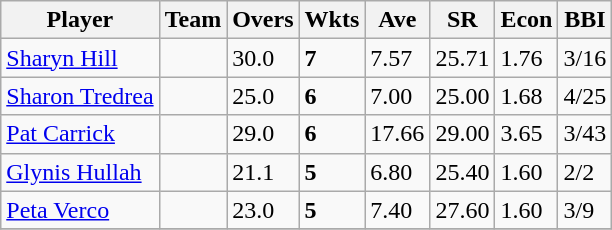<table class="wikitable sortable">
<tr>
<th>Player</th>
<th>Team</th>
<th>Overs</th>
<th>Wkts</th>
<th>Ave</th>
<th>SR</th>
<th>Econ</th>
<th>BBI</th>
</tr>
<tr>
<td><a href='#'>Sharyn Hill</a></td>
<td></td>
<td>30.0</td>
<td><strong>7</strong></td>
<td>7.57</td>
<td>25.71</td>
<td>1.76</td>
<td>3/16</td>
</tr>
<tr>
<td><a href='#'>Sharon Tredrea</a></td>
<td></td>
<td>25.0</td>
<td><strong>6</strong></td>
<td>7.00</td>
<td>25.00</td>
<td>1.68</td>
<td>4/25</td>
</tr>
<tr>
<td><a href='#'>Pat Carrick</a></td>
<td></td>
<td>29.0</td>
<td><strong>6</strong></td>
<td>17.66</td>
<td>29.00</td>
<td>3.65</td>
<td>3/43</td>
</tr>
<tr>
<td><a href='#'>Glynis Hullah</a></td>
<td></td>
<td>21.1</td>
<td><strong>5</strong></td>
<td>6.80</td>
<td>25.40</td>
<td>1.60</td>
<td>2/2</td>
</tr>
<tr>
<td><a href='#'>Peta Verco</a></td>
<td></td>
<td>23.0</td>
<td><strong>5</strong></td>
<td>7.40</td>
<td>27.60</td>
<td>1.60</td>
<td>3/9</td>
</tr>
<tr>
</tr>
</table>
